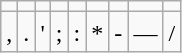<table class="wikitable" style="line-height: 1.2">
<tr align=center>
<td></td>
<td></td>
<td></td>
<td></td>
<td></td>
<td></td>
<td></td>
<td></td>
<td></td>
</tr>
<tr align=center>
<td>,</td>
<td>.</td>
<td>'</td>
<td>;</td>
<td>:</td>
<td>*</td>
<td>-</td>
<td>—</td>
<td>/</td>
</tr>
</table>
